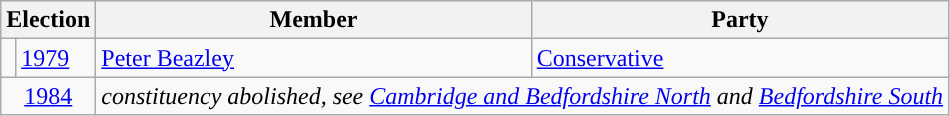<table class="wikitable">
<tr>
<th colspan="2">Election</th>
<th>Member</th>
<th>Party</th>
</tr>
<tr>
<td style="background-color: "></td>
<td><a href='#'>1979</a></td>
<td><a href='#'>Peter Beazley</a></td>
<td><a href='#'>Conservative</a></td>
</tr>
<tr>
<td colspan="2" align="center"><a href='#'>1984</a></td>
<td colspan="2"><em>constituency abolished, see <a href='#'>Cambridge and Bedfordshire North</a> and <a href='#'>Bedfordshire South</a></em></td>
</tr>
</table>
